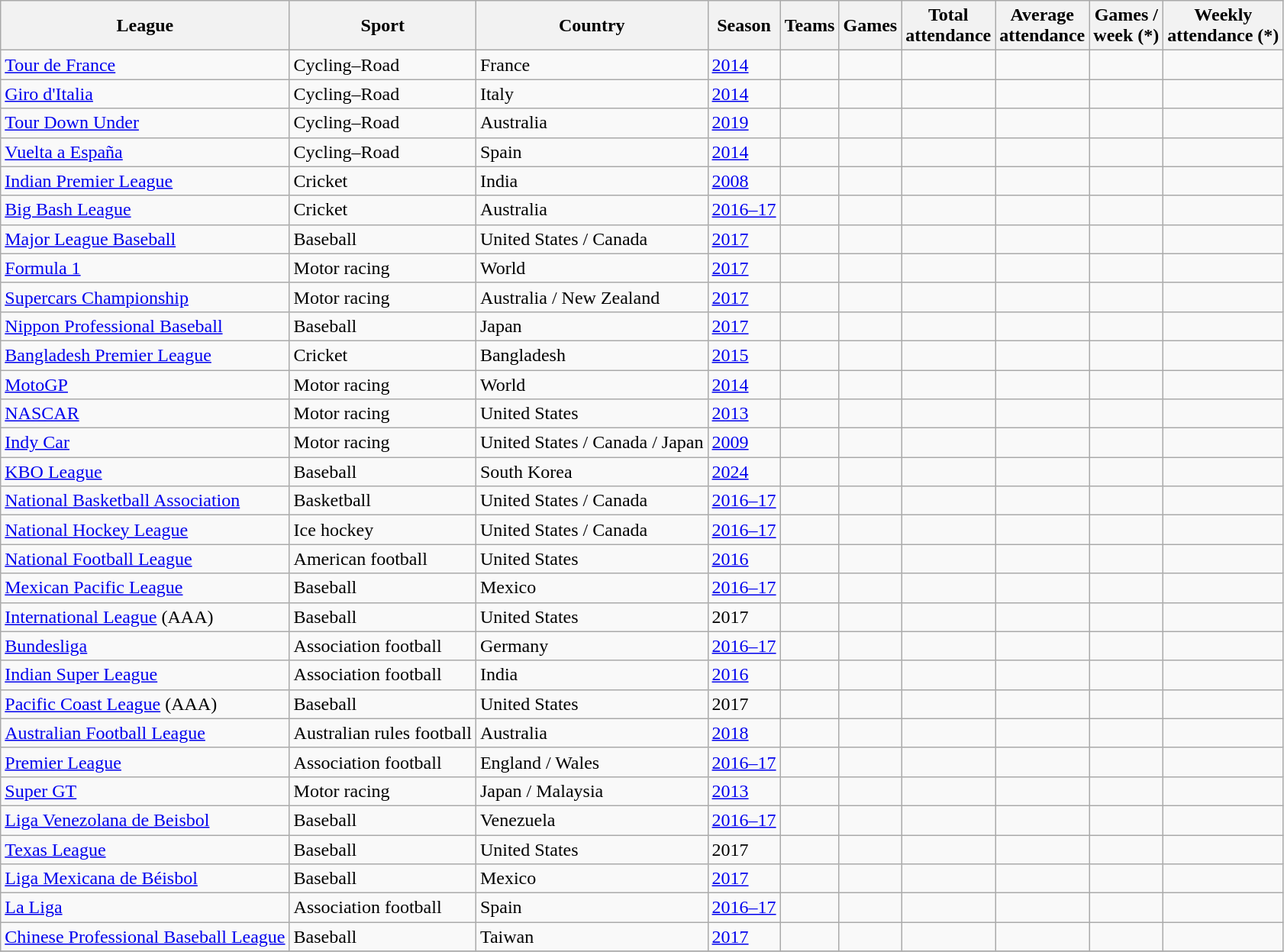<table class="wikitable sortable">
<tr>
<th>League</th>
<th>Sport</th>
<th>Country</th>
<th>Season</th>
<th data-sort-type="number">Teams</th>
<th data-sort-type="number">Games</th>
<th data-sort-type="number">Total <br> attendance</th>
<th data-sort-type="number">Average<br>attendance</th>
<th data-sort-type="number">Games / <br> week (*)</th>
<th data-sort-type="number">Weekly <br> attendance (*)</th>
</tr>
<tr>
<td><a href='#'>Tour de France</a></td>
<td>Cycling–Road</td>
<td>France</td>
<td><a href='#'>2014</a></td>
<td></td>
<td></td>
<td></td>
<td></td>
<td></td>
<td></td>
</tr>
<tr>
<td><a href='#'>Giro d'Italia</a></td>
<td>Cycling–Road</td>
<td>Italy</td>
<td><a href='#'>2014</a></td>
<td></td>
<td></td>
<td></td>
<td></td>
<td></td>
<td></td>
</tr>
<tr>
<td><a href='#'>Tour Down Under</a></td>
<td>Cycling–Road</td>
<td>Australia</td>
<td><a href='#'>2019</a></td>
<td></td>
<td></td>
<td></td>
<td></td>
<td></td>
<td></td>
</tr>
<tr>
<td><a href='#'>Vuelta a España</a></td>
<td>Cycling–Road</td>
<td>Spain</td>
<td><a href='#'>2014</a></td>
<td></td>
<td></td>
<td></td>
<td></td>
<td></td>
<td></td>
</tr>
<tr>
<td><a href='#'>Indian Premier League</a></td>
<td>Cricket</td>
<td>India</td>
<td><a href='#'>2008</a></td>
<td></td>
<td></td>
<td></td>
<td></td>
<td></td>
<td></td>
</tr>
<tr>
<td><a href='#'>Big Bash League</a></td>
<td>Cricket</td>
<td>Australia</td>
<td><a href='#'>2016–17</a></td>
<td></td>
<td></td>
<td></td>
<td></td>
<td></td>
<td></td>
</tr>
<tr>
<td><a href='#'>Major League Baseball</a></td>
<td>Baseball</td>
<td>United States / Canada</td>
<td><a href='#'>2017</a></td>
<td></td>
<td></td>
<td></td>
<td></td>
<td></td>
<td></td>
</tr>
<tr>
<td><a href='#'>Formula 1</a></td>
<td>Motor racing</td>
<td>World</td>
<td><a href='#'>2017</a></td>
<td></td>
<td></td>
<td></td>
<td></td>
<td></td>
<td></td>
</tr>
<tr>
<td><a href='#'>Supercars Championship</a></td>
<td>Motor racing</td>
<td>Australia / New Zealand</td>
<td><a href='#'>2017</a></td>
<td></td>
<td></td>
<td></td>
<td></td>
<td></td>
<td></td>
</tr>
<tr>
<td><a href='#'>Nippon Professional Baseball</a></td>
<td>Baseball</td>
<td>Japan</td>
<td><a href='#'>2017</a></td>
<td></td>
<td></td>
<td></td>
<td></td>
<td></td>
<td></td>
</tr>
<tr>
<td><a href='#'>Bangladesh Premier League</a></td>
<td>Cricket</td>
<td>Bangladesh</td>
<td><a href='#'>2015</a></td>
<td></td>
<td></td>
<td></td>
<td></td>
<td></td>
<td></td>
</tr>
<tr>
<td><a href='#'>MotoGP</a></td>
<td>Motor racing</td>
<td>World</td>
<td><a href='#'>2014</a></td>
<td></td>
<td></td>
<td></td>
<td></td>
<td></td>
<td></td>
</tr>
<tr>
<td><a href='#'>NASCAR</a></td>
<td>Motor racing</td>
<td>United States</td>
<td><a href='#'>2013</a></td>
<td></td>
<td></td>
<td></td>
<td></td>
<td></td>
<td></td>
</tr>
<tr>
<td><a href='#'>Indy Car</a></td>
<td>Motor racing</td>
<td>United States / Canada / Japan</td>
<td><a href='#'>2009</a></td>
<td></td>
<td></td>
<td></td>
<td></td>
<td></td>
<td></td>
</tr>
<tr>
<td><a href='#'>KBO League</a></td>
<td>Baseball</td>
<td>South Korea</td>
<td><a href='#'>2024</a></td>
<td></td>
<td></td>
<td></td>
<td></td>
<td></td>
<td></td>
</tr>
<tr>
<td><a href='#'>National Basketball Association</a></td>
<td>Basketball</td>
<td>United States / Canada</td>
<td><a href='#'>2016–17</a></td>
<td></td>
<td></td>
<td></td>
<td></td>
<td></td>
<td></td>
</tr>
<tr>
<td><a href='#'>National Hockey League</a></td>
<td>Ice hockey</td>
<td>United States / Canada</td>
<td><a href='#'>2016–17</a></td>
<td></td>
<td></td>
<td></td>
<td></td>
<td></td>
<td></td>
</tr>
<tr>
<td><a href='#'>National Football League</a></td>
<td>American football</td>
<td>United States</td>
<td><a href='#'>2016</a></td>
<td></td>
<td></td>
<td></td>
<td></td>
<td></td>
<td></td>
</tr>
<tr>
<td><a href='#'>Mexican Pacific League</a></td>
<td>Baseball</td>
<td>Mexico</td>
<td><a href='#'>2016–17</a></td>
<td></td>
<td></td>
<td></td>
<td></td>
<td></td>
<td></td>
</tr>
<tr>
<td><a href='#'>International League</a> (AAA)</td>
<td>Baseball</td>
<td>United States</td>
<td>2017</td>
<td></td>
<td></td>
<td></td>
<td></td>
<td></td>
<td></td>
</tr>
<tr>
<td><a href='#'>Bundesliga</a></td>
<td>Association football</td>
<td>Germany</td>
<td><a href='#'>2016–17</a></td>
<td></td>
<td></td>
<td></td>
<td></td>
<td></td>
<td></td>
</tr>
<tr>
<td><a href='#'>Indian Super League</a></td>
<td>Association football</td>
<td>India</td>
<td><a href='#'>2016</a></td>
<td></td>
<td></td>
<td></td>
<td></td>
<td></td>
<td></td>
</tr>
<tr>
<td><a href='#'>Pacific Coast League</a> (AAA)</td>
<td>Baseball</td>
<td>United States</td>
<td>2017</td>
<td></td>
<td></td>
<td></td>
<td></td>
<td></td>
<td></td>
</tr>
<tr>
<td><a href='#'>Australian Football League</a></td>
<td>Australian rules football</td>
<td>Australia</td>
<td><a href='#'>2018</a></td>
<td></td>
<td></td>
<td></td>
<td></td>
<td></td>
<td></td>
</tr>
<tr>
<td><a href='#'>Premier League</a></td>
<td>Association football</td>
<td>England / Wales</td>
<td><a href='#'>2016–17</a></td>
<td></td>
<td></td>
<td></td>
<td></td>
<td></td>
<td></td>
</tr>
<tr>
<td><a href='#'>Super GT</a></td>
<td>Motor racing</td>
<td>Japan / Malaysia</td>
<td><a href='#'>2013</a></td>
<td></td>
<td></td>
<td></td>
<td></td>
<td></td>
<td></td>
</tr>
<tr>
<td><a href='#'>Liga Venezolana de Beisbol</a></td>
<td>Baseball</td>
<td>Venezuela</td>
<td><a href='#'>2016–17</a></td>
<td></td>
<td></td>
<td></td>
<td></td>
<td></td>
<td></td>
</tr>
<tr>
<td><a href='#'>Texas League</a></td>
<td>Baseball</td>
<td>United States</td>
<td>2017</td>
<td></td>
<td></td>
<td></td>
<td></td>
<td></td>
<td></td>
</tr>
<tr>
<td><a href='#'>Liga Mexicana de Béisbol</a></td>
<td>Baseball</td>
<td>Mexico</td>
<td><a href='#'>2017</a></td>
<td></td>
<td></td>
<td></td>
<td></td>
<td></td>
<td></td>
</tr>
<tr>
<td><a href='#'>La Liga</a></td>
<td>Association football</td>
<td>Spain</td>
<td><a href='#'>2016–17</a></td>
<td></td>
<td></td>
<td></td>
<td></td>
<td></td>
<td></td>
</tr>
<tr>
<td><a href='#'>Chinese Professional Baseball League</a></td>
<td>Baseball</td>
<td>Taiwan</td>
<td><a href='#'>2017</a></td>
<td></td>
<td></td>
<td></td>
<td></td>
<td></td>
<td></td>
</tr>
<tr>
</tr>
</table>
